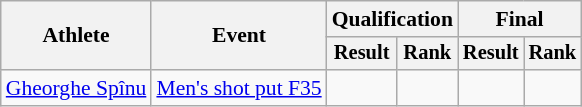<table class="wikitable" style="font-size:90%">
<tr>
<th rowspan="2">Athlete</th>
<th rowspan="2">Event</th>
<th colspan="2">Qualification</th>
<th colspan="2">Final</th>
</tr>
<tr style="font-size:95%">
<th>Result</th>
<th>Rank</th>
<th>Result</th>
<th>Rank</th>
</tr>
<tr align=center>
<td align=left><a href='#'>Gheorghe Spînu</a></td>
<td align=left><a href='#'>Men's shot put F35</a></td>
<td></td>
<td></td>
<td></td>
<td></td>
</tr>
</table>
